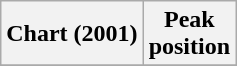<table class="wikitable sortable">
<tr>
<th align="left">Chart (2001)</th>
<th align="center">Peak<br>position</th>
</tr>
<tr>
</tr>
</table>
